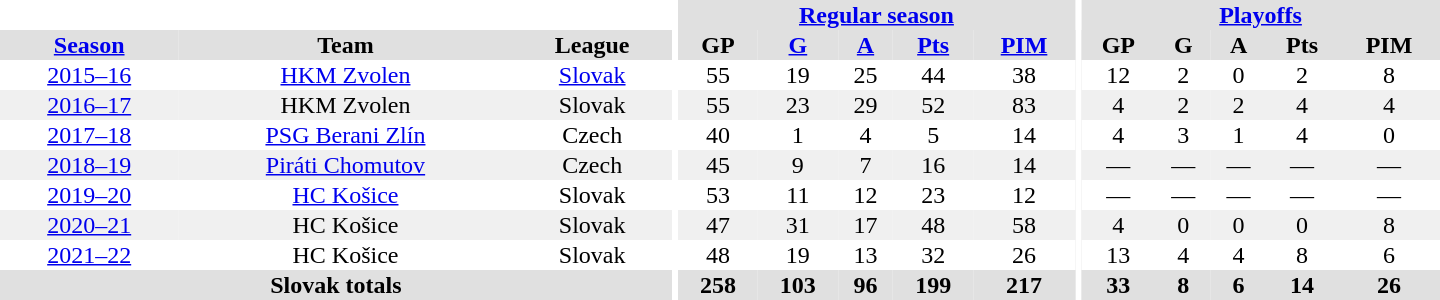<table border="0" cellpadding="1" cellspacing="0" style="text-align:center; width:60em">
<tr bgcolor="#e0e0e0">
<th colspan="3" bgcolor="#ffffff"></th>
<th rowspan="99" bgcolor="#ffffff"></th>
<th colspan="5"><a href='#'>Regular season</a></th>
<th rowspan="99" bgcolor="#ffffff"></th>
<th colspan="5"><a href='#'>Playoffs</a></th>
</tr>
<tr bgcolor="#e0e0e0">
<th><a href='#'>Season</a></th>
<th>Team</th>
<th>League</th>
<th>GP</th>
<th><a href='#'>G</a></th>
<th><a href='#'>A</a></th>
<th><a href='#'>Pts</a></th>
<th><a href='#'>PIM</a></th>
<th>GP</th>
<th>G</th>
<th>A</th>
<th>Pts</th>
<th>PIM</th>
</tr>
<tr>
<td><a href='#'>2015–16</a></td>
<td><a href='#'>HKM Zvolen</a></td>
<td><a href='#'>Slovak</a></td>
<td>55</td>
<td>19</td>
<td>25</td>
<td>44</td>
<td>38</td>
<td>12</td>
<td>2</td>
<td>0</td>
<td>2</td>
<td>8</td>
</tr>
<tr bgcolor="#f0f0f0">
<td><a href='#'>2016–17</a></td>
<td>HKM Zvolen</td>
<td>Slovak</td>
<td>55</td>
<td>23</td>
<td>29</td>
<td>52</td>
<td>83</td>
<td>4</td>
<td>2</td>
<td>2</td>
<td>4</td>
<td>4</td>
</tr>
<tr>
<td><a href='#'>2017–18</a></td>
<td><a href='#'>PSG Berani Zlín</a></td>
<td>Czech</td>
<td>40</td>
<td>1</td>
<td>4</td>
<td>5</td>
<td>14</td>
<td>4</td>
<td>3</td>
<td>1</td>
<td>4</td>
<td>0</td>
</tr>
<tr bgcolor="#f0f0f0">
<td><a href='#'>2018–19</a></td>
<td><a href='#'>Piráti Chomutov</a></td>
<td>Czech</td>
<td>45</td>
<td>9</td>
<td>7</td>
<td>16</td>
<td>14</td>
<td>—</td>
<td>—</td>
<td>—</td>
<td>—</td>
<td>—</td>
</tr>
<tr>
<td><a href='#'>2019–20</a></td>
<td><a href='#'>HC Košice</a></td>
<td>Slovak</td>
<td>53</td>
<td>11</td>
<td>12</td>
<td>23</td>
<td>12</td>
<td>—</td>
<td>—</td>
<td>—</td>
<td>—</td>
<td>—</td>
</tr>
<tr bgcolor="#f0f0f0">
<td><a href='#'>2020–21</a></td>
<td>HC Košice</td>
<td>Slovak</td>
<td>47</td>
<td>31</td>
<td>17</td>
<td>48</td>
<td>58</td>
<td>4</td>
<td>0</td>
<td>0</td>
<td>0</td>
<td>8</td>
</tr>
<tr>
<td><a href='#'>2021–22</a></td>
<td>HC Košice</td>
<td>Slovak</td>
<td>48</td>
<td>19</td>
<td>13</td>
<td>32</td>
<td>26</td>
<td>13</td>
<td>4</td>
<td>4</td>
<td>8</td>
<td>6</td>
</tr>
<tr bgcolor="#e0e0e0">
<th colspan="3">Slovak totals</th>
<th>258</th>
<th>103</th>
<th>96</th>
<th>199</th>
<th>217</th>
<th>33</th>
<th>8</th>
<th>6</th>
<th>14</th>
<th>26</th>
</tr>
</table>
